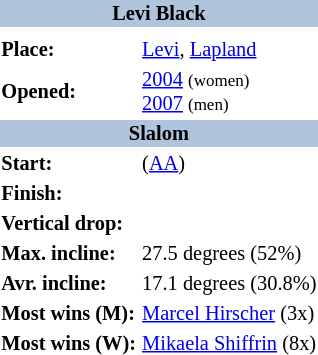<table border=0 class="toccolours float-right" align="right" style="margin:0 0 0.5em 1em; font-size: 85%;">
<tr>
<th bgcolor=#b0c4de colspan=2 align="center">Levi Black</th>
</tr>
<tr>
<td align="center" colspan=2></td>
</tr>
<tr>
<td><strong>Place:</strong></td>
<td> <a href='#'>Levi</a>, <a href='#'>Lapland</a></td>
</tr>
<tr>
<td><strong>Opened:</strong></td>
<td><a href='#'>2004</a> <small>(women)</small><br><a href='#'>2007</a> <small>(men)</small></td>
</tr>
<tr>
<th bgcolor=#b0c4de colspan=2 align="center">Slalom</th>
</tr>
<tr>
<td><strong>Start:</strong></td>
<td> (<a href='#'>AA</a>)</td>
</tr>
<tr>
<td><strong>Finish:</strong></td>
<td></td>
</tr>
<tr>
<td><strong>Vertical drop:</strong></td>
<td></td>
</tr>
<tr>
<td><strong>Max. incline:</strong></td>
<td>27.5 degrees (52%)</td>
</tr>
<tr>
<td><strong>Avr. incline:</strong></td>
<td>17.1 degrees (30.8%)</td>
</tr>
<tr>
<td><strong>Most wins (M):</strong></td>
<td> <a href='#'>Marcel Hirscher</a> (3x)</td>
</tr>
<tr>
<td><strong>Most wins (W):</strong></td>
<td> <a href='#'>Mikaela Shiffrin</a> (8x)</td>
</tr>
</table>
